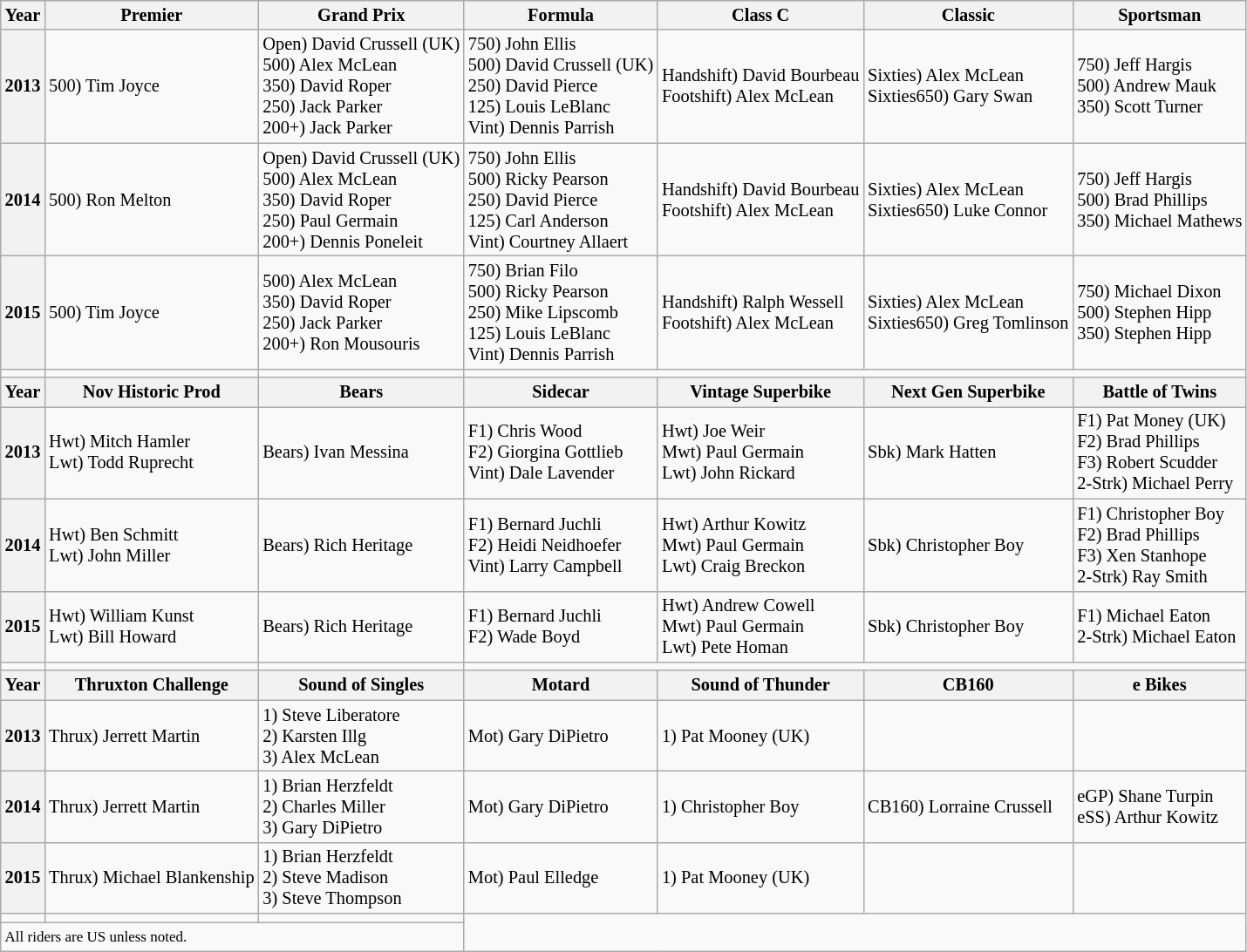<table class="wikitable" style="font-size:85%;">
<tr>
<th>Year</th>
<th>Premier</th>
<th>Grand Prix</th>
<th>Formula</th>
<th>Class C</th>
<th>Classic</th>
<th>Sportsman</th>
</tr>
<tr>
<th>2013</th>
<td>500) Tim Joyce</td>
<td>Open) David Crussell (UK) <br>500) Alex McLean <br>350) David Roper <br>250) Jack Parker <br>200+) Jack Parker</td>
<td>750) John Ellis <br>500) David Crussell (UK) <br>250) David Pierce <br>125) Louis LeBlanc <br>Vint) Dennis Parrish</td>
<td>Handshift) David Bourbeau <br>Footshift) Alex McLean</td>
<td>Sixties) Alex McLean <br>Sixties650) Gary Swan</td>
<td>750) Jeff Hargis <br>500) Andrew Mauk <br>350) Scott Turner</td>
</tr>
<tr>
<th>2014</th>
<td>500) Ron Melton</td>
<td>Open) David Crussell (UK) <br>500) Alex McLean <br>350) David Roper <br>250) Paul Germain <br>200+) Dennis Poneleit</td>
<td>750) John Ellis <br>500) Ricky Pearson <br>250) David Pierce <br>125) Carl Anderson <br>Vint) Courtney Allaert</td>
<td>Handshift) David Bourbeau <br>Footshift) Alex McLean</td>
<td>Sixties) Alex McLean <br>Sixties650) Luke Connor</td>
<td>750) Jeff Hargis <br>500) Brad Phillips <br>350) Michael Mathews</td>
</tr>
<tr>
<th>2015</th>
<td>500) Tim Joyce</td>
<td>500) Alex McLean <br>350) David Roper <br>250) Jack Parker <br>200+) Ron Mousouris</td>
<td>750) Brian Filo <br>500) Ricky Pearson <br>250) Mike Lipscomb <br>125) Louis LeBlanc <br>Vint) Dennis Parrish</td>
<td>Handshift) Ralph Wessell <br>Footshift) Alex McLean</td>
<td>Sixties) Alex McLean <br>Sixties650) Greg Tomlinson</td>
<td>750) Michael Dixon <br>500) Stephen Hipp <br>350) Stephen Hipp</td>
</tr>
<tr>
<td></td>
<td></td>
<td></td>
</tr>
<tr>
<th>Year</th>
<th>Nov Historic Prod</th>
<th>Bears</th>
<th>Sidecar</th>
<th>Vintage Superbike</th>
<th>Next Gen Superbike</th>
<th>Battle of Twins</th>
</tr>
<tr>
<th>2013</th>
<td>Hwt) Mitch Hamler <br>Lwt) Todd Ruprecht</td>
<td>Bears) Ivan Messina</td>
<td>F1) Chris Wood <br>F2) Giorgina Gottlieb <br>Vint) Dale Lavender</td>
<td>Hwt) Joe Weir <br>Mwt) Paul Germain <br>Lwt) John Rickard</td>
<td>Sbk) Mark Hatten</td>
<td>F1) Pat Money (UK) <br>F2) Brad Phillips <br>F3) Robert Scudder <br>2-Strk) Michael Perry</td>
</tr>
<tr>
<th>2014</th>
<td>Hwt) Ben Schmitt <br>Lwt) John Miller</td>
<td>Bears) Rich Heritage</td>
<td>F1) Bernard Juchli <br>F2) Heidi Neidhoefer <br>Vint) Larry Campbell</td>
<td>Hwt) Arthur Kowitz <br>Mwt) Paul Germain <br>Lwt) Craig Breckon</td>
<td>Sbk) Christopher Boy</td>
<td>F1) Christopher Boy <br>F2) Brad Phillips <br>F3) Xen Stanhope <br>2-Strk) Ray Smith</td>
</tr>
<tr>
<th>2015</th>
<td>Hwt) William Kunst <br>Lwt) Bill Howard</td>
<td>Bears) Rich Heritage</td>
<td>F1) Bernard Juchli <br>F2) Wade Boyd</td>
<td>Hwt) Andrew Cowell <br>Mwt) Paul Germain <br>Lwt) Pete Homan</td>
<td>Sbk) Christopher Boy</td>
<td>F1) Michael Eaton <br>2-Strk) Michael Eaton</td>
</tr>
<tr>
<td></td>
<td></td>
<td></td>
</tr>
<tr>
<th>Year</th>
<th>Thruxton Challenge</th>
<th>Sound of Singles</th>
<th>Motard</th>
<th>Sound of Thunder</th>
<th>CB160</th>
<th>e Bikes</th>
</tr>
<tr>
<th>2013</th>
<td>Thrux) Jerrett Martin</td>
<td>1) Steve Liberatore <br>2) Karsten Illg <br>3) Alex McLean</td>
<td>Mot) Gary DiPietro</td>
<td>1) Pat Mooney (UK)</td>
<td></td>
<td></td>
</tr>
<tr>
<th>2014</th>
<td>Thrux) Jerrett Martin</td>
<td>1) Brian Herzfeldt <br>2) Charles Miller <br>3) Gary DiPietro</td>
<td>Mot) Gary DiPietro</td>
<td>1) Christopher Boy</td>
<td>CB160) Lorraine Crussell</td>
<td>eGP) Shane Turpin <br>eSS) Arthur Kowitz</td>
</tr>
<tr>
<th>2015</th>
<td>Thrux) Michael Blankenship</td>
<td>1) Brian Herzfeldt <br>2) Steve Madison <br>3) Steve Thompson</td>
<td>Mot) Paul Elledge</td>
<td>1) Pat Mooney (UK)</td>
<td></td>
<td></td>
</tr>
<tr>
<td></td>
<td></td>
<td></td>
</tr>
<tr>
<td colspan="3"><small>All riders are US unless noted.</small></td>
</tr>
</table>
